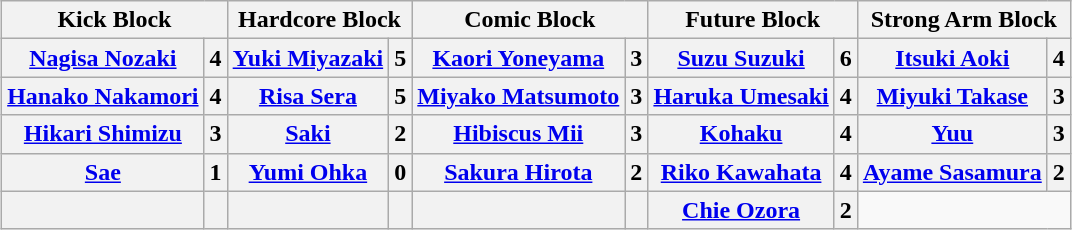<table class="wikitable" style="margin: 1em auto 1em auto">
<tr>
<th colspan="2">Kick Block</th>
<th colspan="2">Hardcore Block</th>
<th colspan="2">Comic Block</th>
<th colspan="2">Future Block</th>
<th colspan="2">Strong Arm Block</th>
</tr>
<tr>
<th><a href='#'>Nagisa Nozaki</a></th>
<th>4</th>
<th><a href='#'>Yuki Miyazaki</a></th>
<th>5</th>
<th><a href='#'>Kaori Yoneyama</a></th>
<th>3</th>
<th><a href='#'>Suzu Suzuki</a></th>
<th>6</th>
<th><a href='#'>Itsuki Aoki</a></th>
<th>4</th>
</tr>
<tr>
<th><a href='#'>Hanako Nakamori</a></th>
<th>4</th>
<th><a href='#'>Risa Sera</a></th>
<th>5</th>
<th><a href='#'>Miyako Matsumoto</a></th>
<th>3</th>
<th><a href='#'>Haruka Umesaki</a></th>
<th>4</th>
<th><a href='#'>Miyuki Takase</a></th>
<th>3</th>
</tr>
<tr>
<th><a href='#'>Hikari Shimizu</a></th>
<th>3</th>
<th><a href='#'>Saki</a></th>
<th>2</th>
<th><a href='#'>Hibiscus Mii</a></th>
<th>3</th>
<th><a href='#'>Kohaku</a></th>
<th>4</th>
<th><a href='#'>Yuu</a></th>
<th>3</th>
</tr>
<tr>
<th><a href='#'>Sae</a></th>
<th>1</th>
<th><a href='#'>Yumi Ohka</a></th>
<th>0</th>
<th><a href='#'>Sakura Hirota</a></th>
<th>2</th>
<th><a href='#'>Riko Kawahata</a></th>
<th>4</th>
<th><a href='#'>Ayame Sasamura</a></th>
<th>2</th>
</tr>
<tr>
<th></th>
<th></th>
<th></th>
<th></th>
<th></th>
<th></th>
<th><a href='#'>Chie Ozora</a></th>
<th>2</th>
</tr>
</table>
